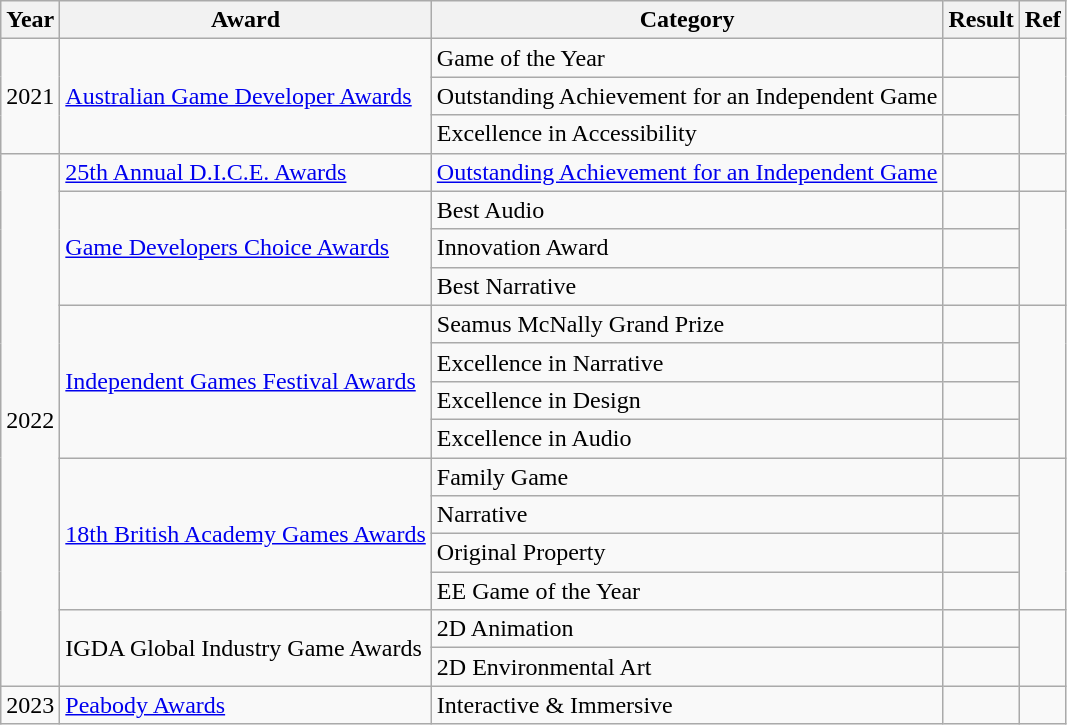<table class="wikitable sortable">
<tr>
<th>Year</th>
<th>Award</th>
<th>Category</th>
<th>Result</th>
<th>Ref</th>
</tr>
<tr>
<td rowspan="3" style="text-align:center;">2021</td>
<td rowspan="3"><a href='#'>Australian Game Developer Awards</a></td>
<td>Game of the Year</td>
<td></td>
<td rowspan="3" style="text-align:center;"></td>
</tr>
<tr>
<td>Outstanding Achievement for an Independent Game</td>
<td></td>
</tr>
<tr>
<td>Excellence in Accessibility</td>
<td></td>
</tr>
<tr>
<td rowspan="14" style="text-align:center;">2022</td>
<td><a href='#'>25th Annual D.I.C.E. Awards</a></td>
<td><a href='#'>Outstanding Achievement for an Independent Game</a></td>
<td></td>
<td style="text-align:center;"></td>
</tr>
<tr>
<td rowspan="3"><a href='#'>Game Developers Choice Awards</a></td>
<td>Best Audio</td>
<td></td>
<td rowspan="3" style="text-align:center;"></td>
</tr>
<tr>
<td>Innovation Award</td>
<td></td>
</tr>
<tr>
<td>Best Narrative</td>
<td></td>
</tr>
<tr>
<td rowspan="4"><a href='#'>Independent Games Festival Awards</a></td>
<td>Seamus McNally Grand Prize</td>
<td></td>
<td rowspan="4" style="text-align:center;"></td>
</tr>
<tr>
<td>Excellence in Narrative</td>
<td></td>
</tr>
<tr>
<td>Excellence in Design</td>
<td></td>
</tr>
<tr>
<td>Excellence in Audio</td>
<td></td>
</tr>
<tr>
<td rowspan="4"><a href='#'>18th British Academy Games Awards</a></td>
<td>Family Game</td>
<td></td>
<td rowspan="4" style="text-align:center;"></td>
</tr>
<tr>
<td>Narrative</td>
<td></td>
</tr>
<tr>
<td>Original Property</td>
<td></td>
</tr>
<tr>
<td>EE Game of the Year</td>
<td></td>
</tr>
<tr>
<td rowspan="2">IGDA Global Industry Game Awards</td>
<td>2D Animation</td>
<td></td>
<td rowspan="2" style="text-align:center;"></td>
</tr>
<tr>
<td>2D Environmental Art</td>
<td></td>
</tr>
<tr>
<td style="text-align:center;">2023</td>
<td><a href='#'>Peabody Awards</a></td>
<td>Interactive & Immersive</td>
<td></td>
<td style="text-align:center;"></td>
</tr>
</table>
